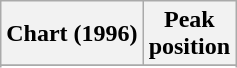<table class="wikitable sortable">
<tr>
<th align="left">Chart (1996)</th>
<th align="center">Peak<br>position</th>
</tr>
<tr>
</tr>
<tr>
</tr>
</table>
